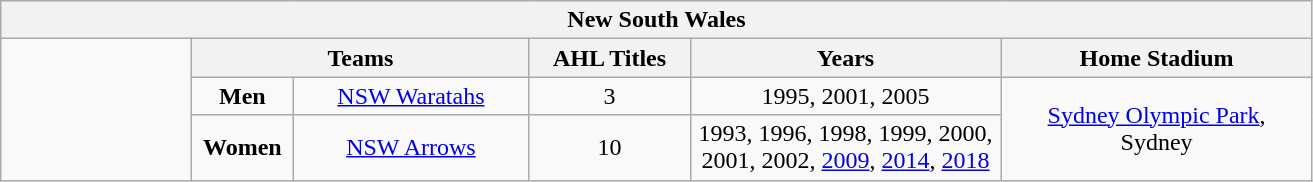<table class="wikitable" style="text-align: center;">
<tr>
<th colspan=6><strong>New South Wales</strong></th>
</tr>
<tr>
<td rowspan=3; style="width:120px"></td>
<th colspan=2>Teams</th>
<th style="width:100px">AHL Titles</th>
<th>Years</th>
<th style="width:200px">Home Stadium</th>
</tr>
<tr>
<td style="width: 60px"><strong>Men</strong></td>
<td style="width: 150px"><a href='#'>NSW Waratahs</a></td>
<td>3</td>
<td style="width: 200px">1995, 2001, 2005</td>
<td rowspan=2><a href='#'>Sydney Olympic Park</a>,<br>Sydney</td>
</tr>
<tr>
<td style="width: 60px"><strong>Women</strong></td>
<td style="width: 150px"><a href='#'>NSW Arrows</a></td>
<td>10</td>
<td style="width: 200px">1993, 1996, 1998, 1999, 2000,<br>2001, 2002, <a href='#'>2009</a>, <a href='#'>2014</a>, <a href='#'>2018</a></td>
</tr>
</table>
